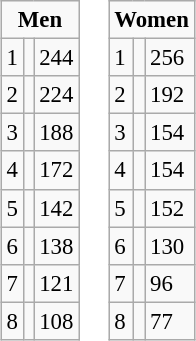<table>
<tr ---- valign="top">
<td><br><table class="wikitable" style="font-size: 95%">
<tr>
<td colspan="3" align="center"><strong>Men</strong></td>
</tr>
<tr>
<td>1</td>
<td align="left"></td>
<td>244</td>
</tr>
<tr>
<td>2</td>
<td align="left"></td>
<td>224</td>
</tr>
<tr>
<td>3</td>
<td align="left"></td>
<td>188</td>
</tr>
<tr>
<td>4</td>
<td align="left"></td>
<td>172</td>
</tr>
<tr>
<td>5</td>
<td align="left"></td>
<td>142</td>
</tr>
<tr>
<td>6</td>
<td align="left"></td>
<td>138</td>
</tr>
<tr>
<td>7</td>
<td align="left"></td>
<td>121</td>
</tr>
<tr>
<td>8</td>
<td align="left"></td>
<td>108</td>
</tr>
</table>
</td>
<td><br><table class="wikitable" style="font-size: 95%">
<tr>
<td colspan="3" align="center"><strong>Women</strong></td>
</tr>
<tr>
<td>1</td>
<td align="left"></td>
<td>256</td>
</tr>
<tr>
<td>2</td>
<td align="left"></td>
<td>192</td>
</tr>
<tr>
<td>3</td>
<td align="left"></td>
<td>154</td>
</tr>
<tr>
<td>4</td>
<td align="left"></td>
<td>154</td>
</tr>
<tr>
<td>5</td>
<td align="left"></td>
<td>152</td>
</tr>
<tr>
<td>6</td>
<td align="left"></td>
<td>130</td>
</tr>
<tr>
<td>7</td>
<td align="left"></td>
<td>96</td>
</tr>
<tr>
<td>8</td>
<td align="left"></td>
<td>77</td>
</tr>
</table>
</td>
<td></td>
</tr>
</table>
